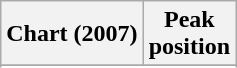<table class="wikitable sortable plainrowheaders" style="text-align:center">
<tr>
<th scope="col">Chart (2007)</th>
<th scope="col">Peak<br>position</th>
</tr>
<tr>
</tr>
<tr>
</tr>
<tr>
</tr>
<tr>
</tr>
</table>
